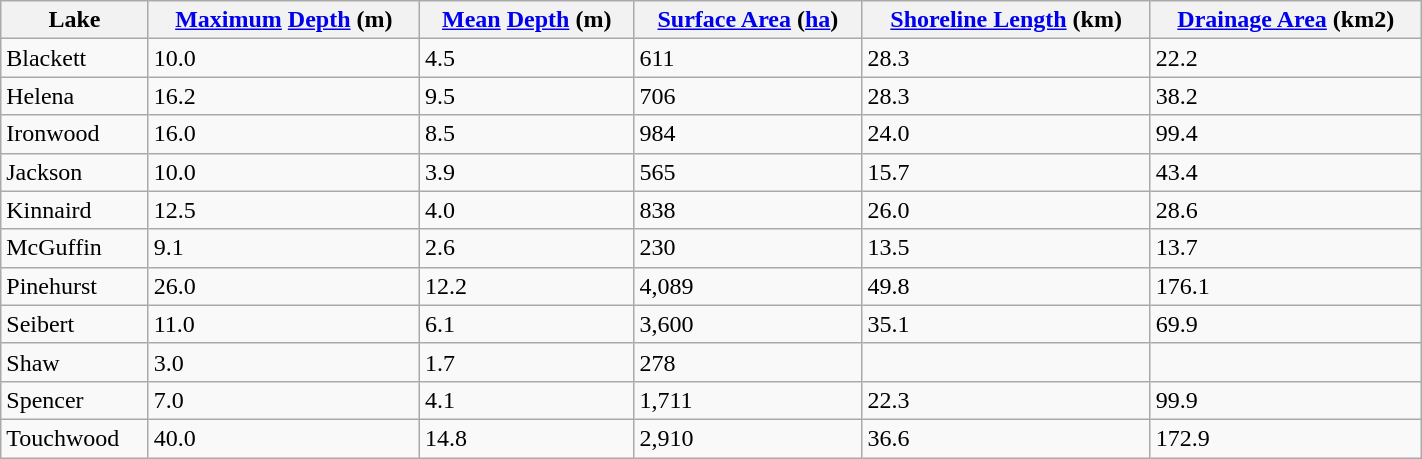<table class="wikitable sortable" style="width:75%;">
<tr>
<th>Lake</th>
<th><a href='#'>Maximum</a> <a href='#'>Depth</a> (m)</th>
<th><a href='#'>Mean</a> <a href='#'>Depth</a> (m)</th>
<th><a href='#'>Surface Area</a> (<a href='#'>ha</a>)</th>
<th><a href='#'>Shoreline Length</a> (km)</th>
<th><a href='#'>Drainage Area</a> (km2)</th>
</tr>
<tr>
<td>Blackett</td>
<td>10.0</td>
<td>4.5</td>
<td>611</td>
<td>28.3</td>
<td>22.2</td>
</tr>
<tr>
<td>Helena</td>
<td>16.2</td>
<td>9.5</td>
<td>706</td>
<td>28.3</td>
<td>38.2</td>
</tr>
<tr>
<td>Ironwood</td>
<td>16.0</td>
<td>8.5</td>
<td>984</td>
<td>24.0</td>
<td>99.4</td>
</tr>
<tr>
<td>Jackson</td>
<td>10.0</td>
<td>3.9</td>
<td>565</td>
<td>15.7</td>
<td>43.4</td>
</tr>
<tr>
<td>Kinnaird</td>
<td>12.5</td>
<td>4.0</td>
<td>838</td>
<td>26.0</td>
<td>28.6</td>
</tr>
<tr>
<td>McGuffin</td>
<td>9.1</td>
<td>2.6</td>
<td>230</td>
<td>13.5</td>
<td>13.7</td>
</tr>
<tr>
<td>Pinehurst</td>
<td>26.0</td>
<td>12.2</td>
<td>4,089</td>
<td>49.8</td>
<td>176.1</td>
</tr>
<tr>
<td>Seibert</td>
<td>11.0</td>
<td>6.1</td>
<td>3,600</td>
<td>35.1</td>
<td>69.9</td>
</tr>
<tr>
<td>Shaw</td>
<td>3.0</td>
<td>1.7</td>
<td>278</td>
<td></td>
</tr>
<tr>
<td>Spencer</td>
<td>7.0</td>
<td>4.1</td>
<td>1,711</td>
<td>22.3</td>
<td>99.9</td>
</tr>
<tr>
<td>Touchwood</td>
<td>40.0</td>
<td>14.8</td>
<td>2,910</td>
<td>36.6</td>
<td>172.9</td>
</tr>
</table>
